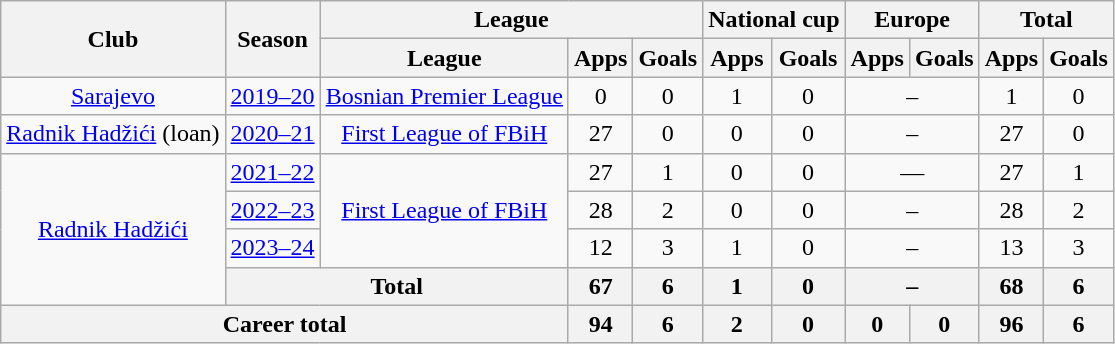<table class="wikitable" style="text-align:center">
<tr>
<th rowspan="2">Club</th>
<th rowspan="2">Season</th>
<th colspan="3">League</th>
<th colspan="2">National cup</th>
<th colspan="2">Europe</th>
<th colspan="2">Total</th>
</tr>
<tr>
<th>League</th>
<th>Apps</th>
<th>Goals</th>
<th>Apps</th>
<th>Goals</th>
<th>Apps</th>
<th>Goals</th>
<th>Apps</th>
<th>Goals</th>
</tr>
<tr>
<td><a href='#'>Sarajevo</a></td>
<td><a href='#'>2019–20</a></td>
<td><a href='#'>Bosnian Premier League</a></td>
<td>0</td>
<td>0</td>
<td>1</td>
<td>0</td>
<td colspan="2">–</td>
<td>1</td>
<td>0</td>
</tr>
<tr>
<td><a href='#'>Radnik Hadžići</a> (loan)</td>
<td><a href='#'>2020–21</a></td>
<td><a href='#'>First League of FBiH</a></td>
<td>27</td>
<td>0</td>
<td>0</td>
<td>0</td>
<td colspan="2">–</td>
<td>27</td>
<td>0</td>
</tr>
<tr>
<td rowspan=4><a href='#'>Radnik Hadžići</a></td>
<td><a href='#'>2021–22</a></td>
<td rowspan=3><a href='#'>First League of FBiH</a></td>
<td>27</td>
<td>1</td>
<td>0</td>
<td>0</td>
<td colspan=2>—</td>
<td>27</td>
<td>1</td>
</tr>
<tr>
<td><a href='#'>2022–23</a></td>
<td>28</td>
<td>2</td>
<td>0</td>
<td>0</td>
<td colspan="2">–</td>
<td>28</td>
<td>2</td>
</tr>
<tr>
<td><a href='#'>2023–24</a></td>
<td>12</td>
<td>3</td>
<td>1</td>
<td>0</td>
<td colspan="2">–</td>
<td>13</td>
<td>3</td>
</tr>
<tr>
<th colspan=2>Total</th>
<th>67</th>
<th>6</th>
<th>1</th>
<th>0</th>
<th colspan="2">–</th>
<th>68</th>
<th>6</th>
</tr>
<tr>
<th colspan="3">Career total</th>
<th>94</th>
<th>6</th>
<th>2</th>
<th>0</th>
<th>0</th>
<th>0</th>
<th>96</th>
<th>6</th>
</tr>
</table>
